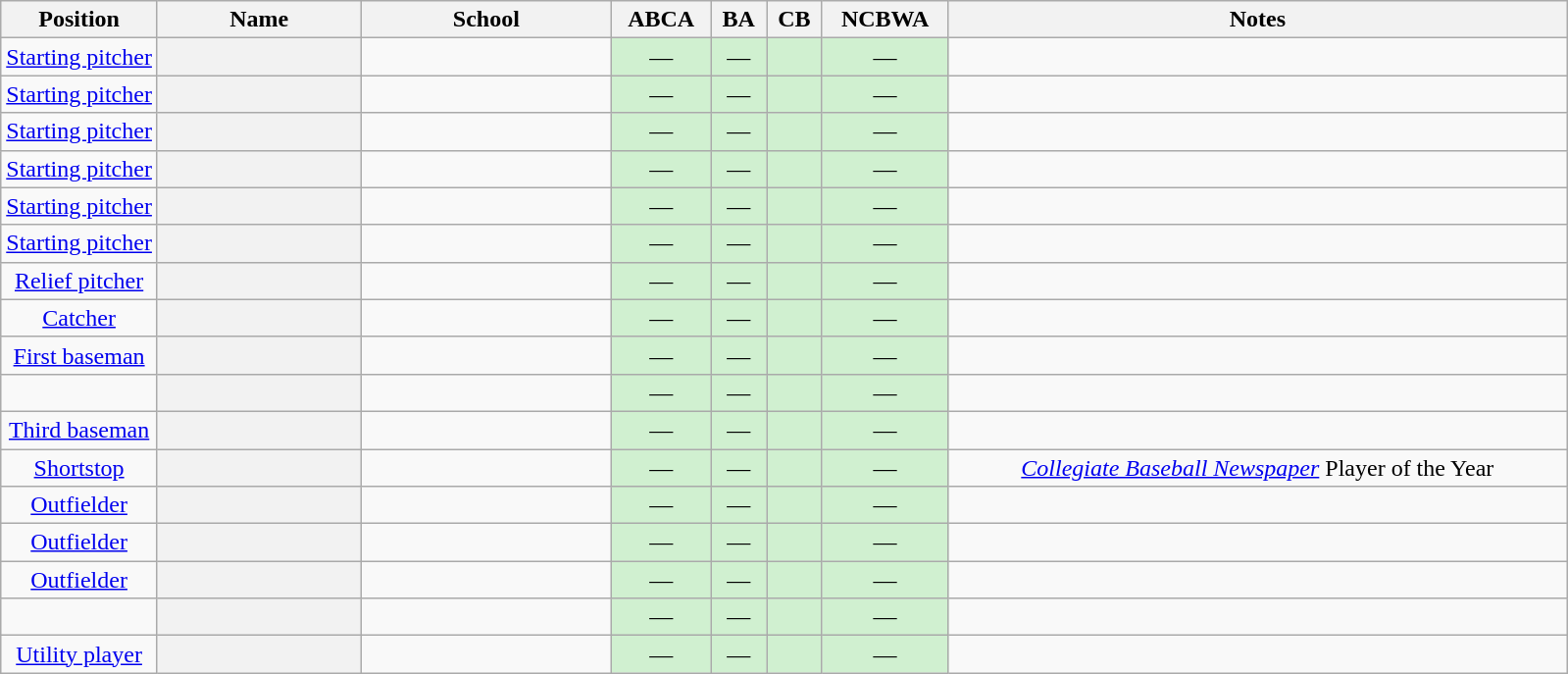<table class="wikitable sortable plainrowheaders" style="text-align:center">
<tr>
<th scope="col" style="width:10%;">Position</th>
<th scope="col" style="width:13%;">Name</th>
<th scope="col" style="width:16%;">School</th>
<th scope="col">ABCA</th>
<th scope="col">BA</th>
<th scope="col">CB</th>
<th scope="col">NCBWA</th>
<th scope="col" class="unsortable">Notes</th>
</tr>
<tr>
<td><a href='#'>Starting pitcher</a></td>
<th scope="row" style="text-align:center"></th>
<td style=><strong><a href='#'></a></strong></td>
<td style="background:#d0f0d0;">—</td>
<td style="background:#d0f0d0;">—</td>
<td style="background:#d0f0d0;"></td>
<td style="background:#d0f0d0;">—</td>
<td></td>
</tr>
<tr>
<td><a href='#'>Starting pitcher</a></td>
<th scope="row" style="text-align:center"></th>
<td style=><strong></strong></td>
<td style="background:#d0f0d0;">—</td>
<td style="background:#d0f0d0;">—</td>
<td style="background:#d0f0d0;"></td>
<td style="background:#d0f0d0;">—</td>
<td></td>
</tr>
<tr>
<td><a href='#'>Starting pitcher</a></td>
<th scope="row" style="text-align:center"></th>
<td style=><strong><a href='#'></a></strong></td>
<td style="background:#d0f0d0;">—</td>
<td style="background:#d0f0d0;">—</td>
<td style="background:#d0f0d0;"></td>
<td style="background:#d0f0d0;">—</td>
<td></td>
</tr>
<tr>
<td><a href='#'>Starting pitcher</a></td>
<th scope="row" style="text-align:center"></th>
<td style=><strong><a href='#'></a></strong></td>
<td style="background:#d0f0d0;">—</td>
<td style="background:#d0f0d0;">—</td>
<td style="background:#d0f0d0;"></td>
<td style="background:#d0f0d0;">—</td>
<td></td>
</tr>
<tr>
<td><a href='#'>Starting pitcher</a></td>
<th scope="row" style="text-align:center"></th>
<td style=><strong></strong></td>
<td style="background:#d0f0d0;">—</td>
<td style="background:#d0f0d0;">—</td>
<td style="background:#d0f0d0;"></td>
<td style="background:#d0f0d0;">—</td>
<td></td>
</tr>
<tr>
<td><a href='#'>Starting pitcher</a></td>
<th scope="row" style="text-align:center"></th>
<td style=><strong><a href='#'></a></strong></td>
<td style="background:#d0f0d0;">—</td>
<td style="background:#d0f0d0;">—</td>
<td style="background:#d0f0d0;"></td>
<td style="background:#d0f0d0;">—</td>
<td></td>
</tr>
<tr>
<td><a href='#'>Relief pitcher</a></td>
<th scope="row" style="text-align:center"></th>
<td style=><strong></strong></td>
<td style="background:#d0f0d0;">—</td>
<td style="background:#d0f0d0;">—</td>
<td style="background:#d0f0d0;"></td>
<td style="background:#d0f0d0;">—</td>
<td></td>
</tr>
<tr>
<td><a href='#'>Catcher</a></td>
<th scope="row" style="text-align:center"></th>
<td style=><strong></strong></td>
<td style="background:#d0f0d0;">—</td>
<td style="background:#d0f0d0;">—</td>
<td style="background:#d0f0d0;"></td>
<td style="background:#d0f0d0;">—</td>
<td></td>
</tr>
<tr>
<td><a href='#'>First baseman</a></td>
<th scope="row" style="text-align:center"></th>
<td style=><strong><a href='#'></a></strong></td>
<td style="background:#d0f0d0;">—</td>
<td style="background:#d0f0d0;">—</td>
<td style="background:#d0f0d0;"></td>
<td style="background:#d0f0d0;">—</td>
<td></td>
</tr>
<tr>
<td></td>
<th scope="row" style="text-align:center"></th>
<td style=><strong></strong></td>
<td style="background:#d0f0d0;">—</td>
<td style="background:#d0f0d0;">—</td>
<td style="background:#d0f0d0;"></td>
<td style="background:#d0f0d0;">—</td>
<td></td>
</tr>
<tr>
<td><a href='#'>Third baseman</a></td>
<th scope="row" style="text-align:center"></th>
<td style=><strong><a href='#'></a></strong></td>
<td style="background:#d0f0d0;">—</td>
<td style="background:#d0f0d0;">—</td>
<td style="background:#d0f0d0;"></td>
<td style="background:#d0f0d0;">—</td>
<td></td>
</tr>
<tr>
<td><a href='#'>Shortstop</a></td>
<th scope="row" style="text-align:center"></th>
<td style=><strong></strong></td>
<td style="background:#d0f0d0;">—</td>
<td style="background:#d0f0d0;">—</td>
<td style="background:#d0f0d0;"></td>
<td style="background:#d0f0d0;">—</td>
<td><em><a href='#'>Collegiate Baseball Newspaper</a></em> Player of the Year</td>
</tr>
<tr>
<td><a href='#'>Outfielder</a></td>
<th scope="row" style="text-align:center"></th>
<td style=><strong><a href='#'></a></strong></td>
<td style="background:#d0f0d0;">—</td>
<td style="background:#d0f0d0;">—</td>
<td style="background:#d0f0d0;"></td>
<td style="background:#d0f0d0;">—</td>
<td></td>
</tr>
<tr>
<td><a href='#'>Outfielder</a></td>
<th scope="row" style="text-align:center"></th>
<td style=><strong><a href='#'></a></strong></td>
<td style="background:#d0f0d0;">—</td>
<td style="background:#d0f0d0;">—</td>
<td style="background:#d0f0d0;"></td>
<td style="background:#d0f0d0;">—</td>
<td></td>
</tr>
<tr>
<td><a href='#'>Outfielder</a></td>
<th scope="row" style="text-align:center"></th>
<td style=><strong><a href='#'></a></strong></td>
<td style="background:#d0f0d0;">—</td>
<td style="background:#d0f0d0;">—</td>
<td style="background:#d0f0d0;"></td>
<td style="background:#d0f0d0;">—</td>
<td></td>
</tr>
<tr>
<td></td>
<th scope="row" style="text-align:center"></th>
<td style=><strong></strong></td>
<td style="background:#d0f0d0;">—</td>
<td style="background:#d0f0d0;">—</td>
<td style="background:#d0f0d0;"></td>
<td style="background:#d0f0d0;">—</td>
<td></td>
</tr>
<tr>
<td><a href='#'>Utility player</a></td>
<th scope="row" style="text-align:center"></th>
<td style=><strong></strong></td>
<td style="background:#d0f0d0;">—</td>
<td style="background:#d0f0d0;">—</td>
<td style="background:#d0f0d0;"></td>
<td style="background:#d0f0d0;">—</td>
<td></td>
</tr>
</table>
